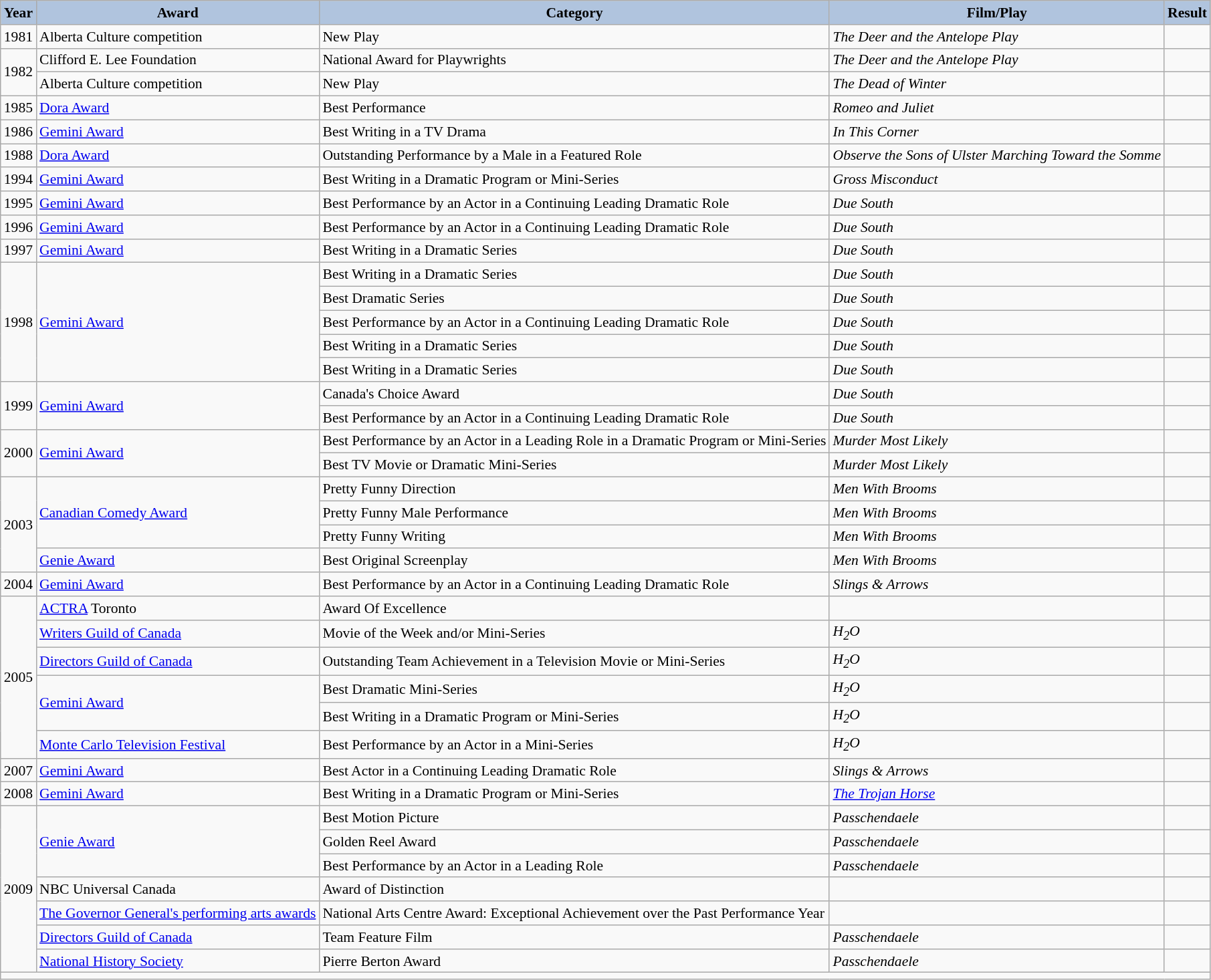<table class="wikitable" style="font-size:90%">
<tr style="text-align:center;">
<th style="background:#B0C4DE;">Year</th>
<th style="background:#B0C4DE;">Award</th>
<th style="background:#B0C4DE;">Category</th>
<th style="background:#B0C4DE;">Film/Play</th>
<th style="background:#B0C4DE;">Result</th>
</tr>
<tr>
<td>1981</td>
<td>Alberta Culture competition</td>
<td>New Play</td>
<td><em>The Deer and the Antelope Play</em></td>
<td></td>
</tr>
<tr>
<td rowspan="2">1982</td>
<td>Clifford E. Lee Foundation</td>
<td>National Award for Playwrights</td>
<td><em>The Deer and the Antelope Play</em></td>
<td></td>
</tr>
<tr>
<td>Alberta Culture competition</td>
<td>New Play</td>
<td><em>The Dead of Winter</em></td>
<td></td>
</tr>
<tr>
<td>1985</td>
<td><a href='#'>Dora Award</a></td>
<td>Best Performance</td>
<td><em>Romeo and Juliet</em></td>
<td></td>
</tr>
<tr>
<td>1986</td>
<td><a href='#'>Gemini Award</a></td>
<td>Best Writing in a TV Drama</td>
<td><em>In This Corner</em></td>
<td></td>
</tr>
<tr>
<td>1988</td>
<td><a href='#'>Dora Award</a></td>
<td>Outstanding Performance by a Male in a Featured Role</td>
<td><em>Observe the Sons of Ulster Marching Toward the Somme</em></td>
<td></td>
</tr>
<tr>
<td>1994</td>
<td><a href='#'>Gemini Award</a></td>
<td>Best Writing in a Dramatic Program or Mini-Series</td>
<td><em>Gross Misconduct</em></td>
<td></td>
</tr>
<tr>
<td>1995</td>
<td><a href='#'>Gemini Award</a></td>
<td>Best Performance by an Actor in a Continuing Leading Dramatic Role</td>
<td><em>Due South</em></td>
<td></td>
</tr>
<tr>
<td>1996</td>
<td><a href='#'>Gemini Award</a></td>
<td>Best Performance by an Actor in a Continuing Leading Dramatic Role</td>
<td><em>Due South</em></td>
<td></td>
</tr>
<tr>
<td>1997</td>
<td><a href='#'>Gemini Award</a></td>
<td>Best Writing in a Dramatic Series</td>
<td><em>Due South</em></td>
<td><br></td>
</tr>
<tr>
<td rowspan="5">1998</td>
<td rowspan="5"><a href='#'>Gemini Award</a></td>
<td>Best Writing in a Dramatic Series</td>
<td><em>Due South</em></td>
<td><br></td>
</tr>
<tr>
<td>Best Dramatic Series</td>
<td><em>Due South</em></td>
<td><br></td>
</tr>
<tr>
<td>Best Performance by an Actor in a Continuing Leading Dramatic Role</td>
<td><em>Due South</em></td>
<td></td>
</tr>
<tr>
<td>Best Writing in a Dramatic Series</td>
<td><em>Due South</em></td>
<td><br></td>
</tr>
<tr>
<td>Best Writing in a Dramatic Series</td>
<td><em>Due South</em></td>
<td><br></td>
</tr>
<tr>
<td rowspan="2">1999</td>
<td rowspan="2"><a href='#'>Gemini Award</a></td>
<td>Canada's Choice Award</td>
<td><em>Due South</em></td>
<td><br></td>
</tr>
<tr>
<td>Best Performance by an Actor in a Continuing Leading Dramatic Role</td>
<td><em>Due South</em></td>
<td></td>
</tr>
<tr>
<td rowspan="2">2000</td>
<td rowspan="2"><a href='#'>Gemini Award</a></td>
<td>Best Performance by an Actor in a Leading Role in a Dramatic Program or Mini-Series</td>
<td><em>Murder Most Likely</em></td>
<td></td>
</tr>
<tr>
<td>Best TV Movie or Dramatic Mini-Series</td>
<td><em>Murder Most Likely</em></td>
<td><br></td>
</tr>
<tr>
<td rowspan="4">2003</td>
<td rowspan="3"><a href='#'>Canadian Comedy Award</a></td>
<td>Pretty Funny Direction</td>
<td><em>Men With Brooms</em></td>
<td></td>
</tr>
<tr>
<td>Pretty Funny Male Performance</td>
<td><em>Men With Brooms</em></td>
<td></td>
</tr>
<tr>
<td>Pretty Funny Writing</td>
<td><em>Men With Brooms</em></td>
<td><br></td>
</tr>
<tr>
<td><a href='#'>Genie Award</a></td>
<td>Best Original Screenplay</td>
<td><em>Men With Brooms</em></td>
<td><br></td>
</tr>
<tr>
<td>2004</td>
<td><a href='#'>Gemini Award</a></td>
<td>Best Performance by an Actor in a Continuing Leading Dramatic Role</td>
<td><em>Slings & Arrows</em></td>
<td></td>
</tr>
<tr>
<td rowspan="6">2005</td>
<td><a href='#'>ACTRA</a> Toronto</td>
<td>Award Of Excellence</td>
<td> </td>
<td></td>
</tr>
<tr>
<td><a href='#'>Writers Guild of Canada</a></td>
<td>Movie of the Week and/or Mini-Series</td>
<td><em>H<sub>2</sub>O</em></td>
<td><br></td>
</tr>
<tr>
<td><a href='#'>Directors Guild of Canada</a></td>
<td>Outstanding Team Achievement in a Television Movie or Mini-Series</td>
<td><em>H<sub>2</sub>O</em></td>
<td></td>
</tr>
<tr>
<td rowspan="2"><a href='#'>Gemini Award</a></td>
<td>Best Dramatic Mini-Series</td>
<td><em>H<sub>2</sub>O</em></td>
<td><br></td>
</tr>
<tr>
<td>Best Writing in a Dramatic Program or Mini-Series</td>
<td><em>H<sub>2</sub>O</em></td>
<td><br></td>
</tr>
<tr>
<td><a href='#'>Monte Carlo Television Festival</a></td>
<td>Best Performance by an Actor in a Mini-Series</td>
<td><em>H<sub>2</sub>O</em></td>
<td></td>
</tr>
<tr>
<td>2007</td>
<td><a href='#'>Gemini Award</a></td>
<td>Best Actor in a Continuing Leading Dramatic Role</td>
<td><em>Slings & Arrows</em></td>
<td></td>
</tr>
<tr>
<td>2008</td>
<td><a href='#'>Gemini Award</a></td>
<td>Best Writing in a Dramatic Program or Mini-Series</td>
<td><em><a href='#'>The Trojan Horse</a></em></td>
<td><br></td>
</tr>
<tr>
<td rowspan="7">2009</td>
<td rowspan="3"><a href='#'>Genie Award</a></td>
<td>Best Motion Picture</td>
<td><em>Passchendaele</em></td>
<td><br></td>
</tr>
<tr>
<td>Golden Reel Award</td>
<td><em>Passchendaele</em></td>
<td><br></td>
</tr>
<tr>
<td>Best Performance by an Actor in a Leading Role</td>
<td><em>Passchendaele</em></td>
<td></td>
</tr>
<tr>
<td>NBC Universal Canada</td>
<td>Award of Distinction</td>
<td> </td>
<td></td>
</tr>
<tr>
<td><a href='#'>The Governor General's performing arts awards</a></td>
<td>National Arts Centre Award: Exceptional Achievement over the Past Performance Year</td>
<td> </td>
<td></td>
</tr>
<tr>
<td><a href='#'>Directors Guild of Canada</a></td>
<td>Team Feature Film</td>
<td><em>Passchendaele</em></td>
<td></td>
</tr>
<tr>
<td><a href='#'>National History Society</a></td>
<td>Pierre Berton Award</td>
<td><em>Passchendaele</em></td>
<td></td>
</tr>
<tr>
<td style="text-align:center;" colspan="5"></td>
</tr>
</table>
